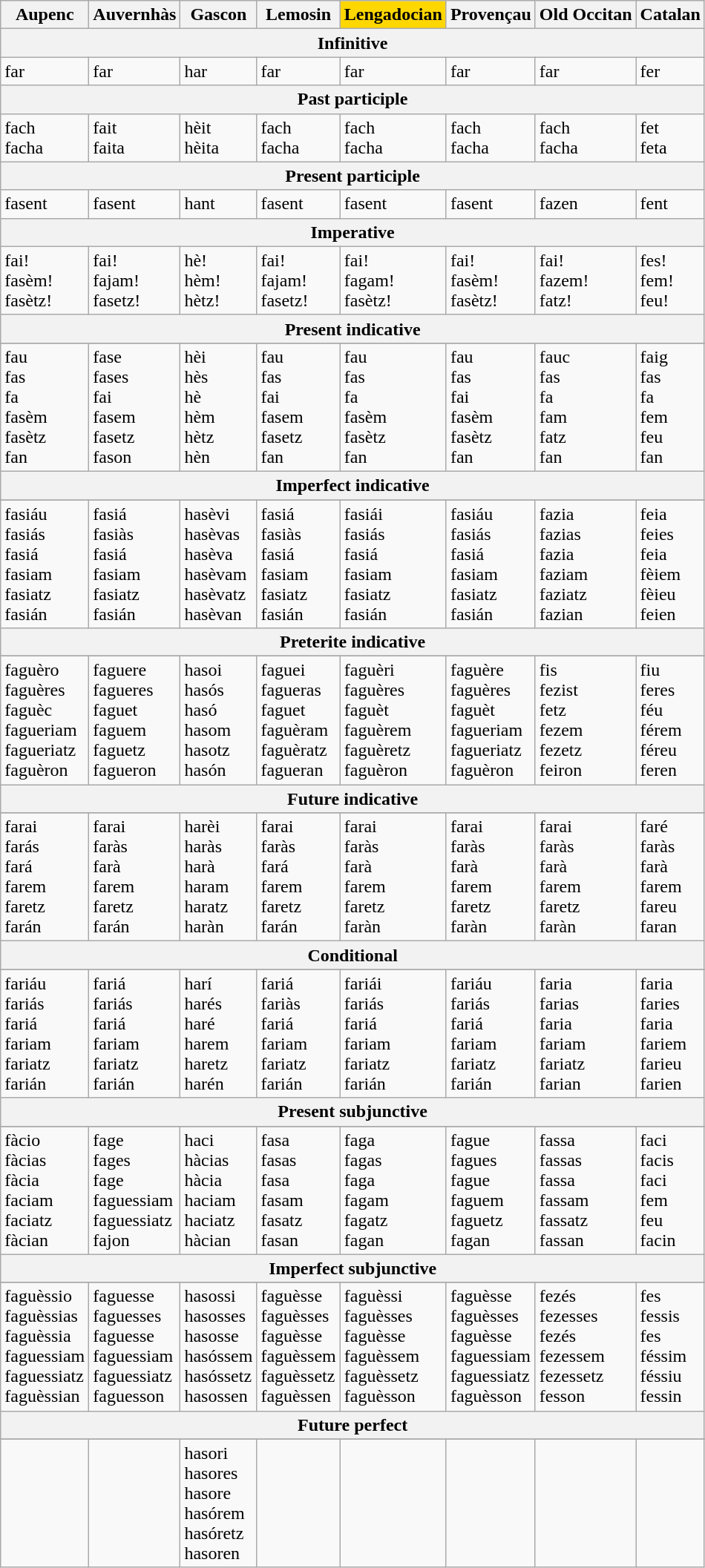<table class="wikitable">
<tr>
<th style="text-align: center;">Aupenc</th>
<th>Auvernhàs</th>
<th>Gascon</th>
<th>Lemosin</th>
<th style="background:#FFD700">Lengadocian</th>
<th>Provençau</th>
<th>Old Occitan</th>
<th>Catalan</th>
</tr>
<tr>
<th colspan="8" style="text-align: center;">Infinitive</th>
</tr>
<tr>
<td>far </td>
<td>far </td>
<td>har </td>
<td>far </td>
<td>far </td>
<td>far </td>
<td>far </td>
<td>fer</td>
</tr>
<tr>
<th colspan="8" style="text-align: center;">Past participle</th>
</tr>
<tr>
<td>fach <br>facha </td>
<td>fait <br>faita </td>
<td>hèit <br>hèita </td>
<td>fach <br>facha </td>
<td>fach <br>facha </td>
<td>fach <br>facha </td>
<td>fach <br>facha </td>
<td>fet<br>feta</td>
</tr>
<tr>
<th colspan="8" style="text-align: center;">Present participle</th>
</tr>
<tr>
<td>fasent </td>
<td>fasent </td>
<td>hant </td>
<td>fasent </td>
<td>fasent </td>
<td>fasent </td>
<td>fazen </td>
<td>fent</td>
</tr>
<tr>
<th colspan="8" style="text-align: center;">Imperative</th>
</tr>
<tr>
<td>fai! <br>fasèm! <br>fasètz! </td>
<td>fai! <br>fajam! <br>fasetz! </td>
<td>hè! <br>hèm! <br>hètz! </td>
<td>fai! <br>fajam! <br>fasetz! </td>
<td>fai! <br>fagam! <br>fasètz! </td>
<td>fai! <br>fasèm! <br>fasètz! </td>
<td>fai! <br>fazem! <br>fatz! </td>
<td>fes!<br>fem!<br>feu!</td>
</tr>
<tr>
<th colspan="8" style="text-align: center;">Present indicative</th>
</tr>
<tr>
</tr>
<tr>
<td>fau <br>fas <br>fa <br>fasèm <br>fasètz <br>fan </td>
<td>fase <br>fases <br>fai <br>fasem <br>fasetz <br>fason </td>
<td>hèi <br>hès <br>hè <br>hèm <br>hètz <br>hèn </td>
<td>fau <br>fas <br>fai <br>fasem <br>fasetz <br>fan </td>
<td>fau <br>fas <br>fa <br>fasèm <br>fasètz <br>fan </td>
<td>fau <br>fas <br>fai <br>fasèm <br>fasètz <br>fan </td>
<td>fauc <br>fas <br>fa <br>fam <br>fatz <br>fan </td>
<td>faig<br>fas<br>fa<br>fem<br>feu<br>fan</td>
</tr>
<tr>
<th colspan="8" style="text-align: center;">Imperfect indicative</th>
</tr>
<tr>
</tr>
<tr>
<td>fasiáu <br>fasiás <br>fasiá <br>fasiam <br>fasiatz <br>fasián </td>
<td>fasiá <br>fasiàs <br>fasiá <br>fasiam <br>fasiatz <br>fasián </td>
<td>hasèvi <br>hasèvas <br>hasèva <br>hasèvam <br>hasèvatz <br>hasèvan </td>
<td>fasiá <br>fasiàs <br>fasiá <br>fasiam <br>fasiatz <br>fasián </td>
<td>fasiái <br>fasiás <br>fasiá <br>fasiam <br>fasiatz <br>fasián </td>
<td>fasiáu <br>fasiás <br>fasiá <br>fasiam <br>fasiatz <br>fasián </td>
<td>fazia <br>fazias <br>fazia <br>faziam <br>faziatz <br>fazian </td>
<td>feia<br>feies<br>feia<br>fèiem<br>fèieu<br>feien</td>
</tr>
<tr>
<th colspan="8" style="text-align: center;">Preterite indicative</th>
</tr>
<tr>
</tr>
<tr>
<td>faguèro <br>faguères <br>faguèc <br>fagueriam <br>fagueriatz <br>faguèron </td>
<td>faguere <br>fagueres <br>faguet <br>faguem <br>faguetz <br>fagueron </td>
<td>hasoi <br>hasós <br>hasó <br>hasom <br>hasotz <br>hasón </td>
<td>faguei <br>fagueras <br>faguet <br>faguèram <br>faguèratz <br>fagueran </td>
<td>faguèri <br>faguères <br>faguèt <br>faguèrem <br>faguèretz <br>faguèron </td>
<td>faguère <br>faguères <br>faguèt <br>fagueriam <br>fagueriatz <br>faguèron </td>
<td>fis <br>fezist <br>fetz <br>fezem <br>fezetz <br>feiron </td>
<td>fiu<br>feres<br>féu<br>férem<br>féreu<br>feren</td>
</tr>
<tr>
<th colspan="8" style="text-align: center;">Future indicative</th>
</tr>
<tr>
</tr>
<tr>
<td>farai <br>farás <br>fará <br>farem <br>faretz <br>farán </td>
<td>farai <br>faràs <br>farà <br>farem <br>faretz <br>farán </td>
<td>harèi <br>haràs <br>harà <br>haram <br>haratz <br>haràn </td>
<td>farai <br>faràs <br>fará <br>farem <br>faretz <br>farán </td>
<td>farai <br>faràs <br>farà <br>farem <br>faretz <br>faràn </td>
<td>farai <br>faràs <br>farà <br>farem <br>faretz <br>faràn </td>
<td>farai <br>faràs <br>farà <br>farem <br>faretz <br>faràn </td>
<td>faré<br>faràs<br>farà<br>farem<br>fareu<br>faran</td>
</tr>
<tr>
<th colspan="8" style="text-align: center;">Conditional</th>
</tr>
<tr>
</tr>
<tr>
<td>fariáu <br>fariás <br>fariá <br>fariam <br>fariatz <br>farián </td>
<td>fariá <br>fariás <br>fariá <br>fariam <br>fariatz <br>farián </td>
<td>harí <br>harés <br>haré <br>harem <br>haretz <br>harén </td>
<td>fariá <br>fariàs <br>fariá <br>fariam <br>fariatz <br>farián </td>
<td>fariái <br>fariás <br>fariá <br>fariam <br>fariatz <br>farián </td>
<td>fariáu <br>fariás <br>fariá <br>fariam <br>fariatz <br>farián </td>
<td>faria <br>farias <br>faria <br>fariam <br>fariatz <br>farian </td>
<td>faria<br>faries<br>faria<br>fariem<br>farieu<br>farien</td>
</tr>
<tr>
<th colspan="8" style="text-align: center;">Present subjunctive</th>
</tr>
<tr>
</tr>
<tr>
<td>fàcio <br>fàcias <br>fàcia <br>faciam <br>faciatz <br>fàcian </td>
<td>fage <br>fages <br>fage <br>faguessiam <br>faguessiatz <br>fajon </td>
<td>haci <br>hàcias <br>hàcia <br>haciam <br>haciatz <br>hàcian </td>
<td>fasa <br>fasas <br>fasa <br>fasam <br>fasatz <br>fasan </td>
<td>faga <br>fagas <br>faga <br>fagam <br>fagatz <br>fagan </td>
<td>fague <br>fagues <br>fague <br>faguem <br>faguetz <br>fagan </td>
<td>fassa <br>fassas <br>fassa <br>fassam <br>fassatz <br>fassan </td>
<td>faci<br>facis<br>faci<br>fem<br>feu<br>facin</td>
</tr>
<tr>
<th colspan="8" style="text-align: center;">Imperfect subjunctive</th>
</tr>
<tr>
</tr>
<tr>
<td>faguèssio <br>faguèssias <br>faguèssia <br>faguessiam <br>faguessiatz <br>faguèssian </td>
<td>faguesse <br>faguesses <br>faguesse <br>faguessiam <br>faguessiatz <br>faguesson </td>
<td>hasossi <br>hasosses <br>hasosse <br>hasóssem <br>hasóssetz <br>hasossen </td>
<td>faguèsse <br>faguèsses <br>faguèsse <br>faguèssem <br>faguèssetz <br>faguèssen </td>
<td>faguèssi <br>faguèsses <br>faguèsse <br>faguèssem <br>faguèssetz <br>faguèsson </td>
<td>faguèsse <br>faguèsses <br>faguèsse <br>faguessiam <br>faguessiatz <br>faguèsson </td>
<td>fezés <br>fezesses <br>fezés <br>fezessem <br>fezessetz <br>fesson </td>
<td>fes<br>fessis<br>fes<br>féssim<br>féssiu<br>fessin</td>
</tr>
<tr>
<th colspan="8" style="text-align: center;">Future perfect</th>
</tr>
<tr>
</tr>
<tr>
<td></td>
<td></td>
<td>hasori <br>hasores <br>hasore <br>hasórem <br>hasóretz <br>hasoren </td>
<td></td>
<td></td>
<td></td>
<td></td>
<td></td>
</tr>
</table>
